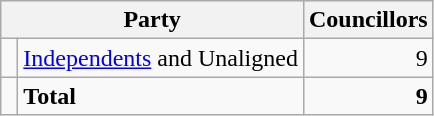<table class="wikitable">
<tr>
<th colspan="2">Party</th>
<th>Councillors</th>
</tr>
<tr>
<td> </td>
<td><a href='#'>Independents</a> and Unaligned</td>
<td align=right>9</td>
</tr>
<tr>
<td></td>
<td><strong>Total</strong></td>
<td align=right><strong>9</strong></td>
</tr>
</table>
